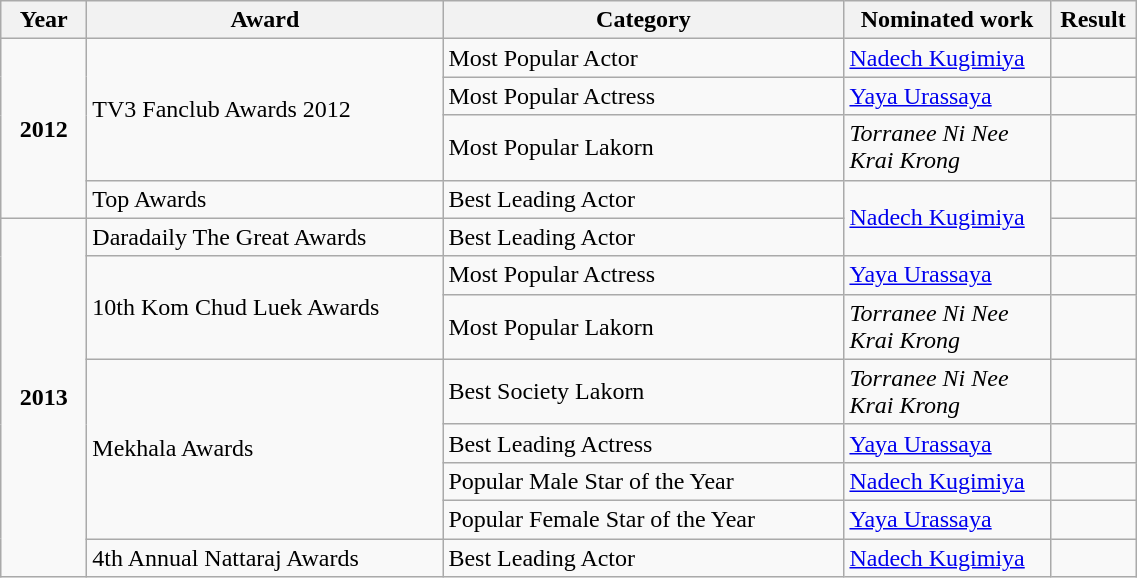<table class="wikitable">
<tr>
<th style="width:50px;">Year</th>
<th style="width:230px;">Award</th>
<th style="width:260px;">Category</th>
<th style="width:130px;">Nominated work</th>
<th style="width:50px;">Result</th>
</tr>
<tr>
<td rowspan="4" style="text-align:center"><strong>2012</strong></td>
<td rowspan="3">TV3 Fanclub Awards 2012</td>
<td>Most Popular Actor</td>
<td><a href='#'>Nadech Kugimiya</a></td>
<td></td>
</tr>
<tr>
<td>Most Popular Actress</td>
<td><a href='#'>Yaya Urassaya</a></td>
<td></td>
</tr>
<tr>
<td>Most Popular Lakorn</td>
<td><em>Torranee Ni Nee Krai Krong</em></td>
<td></td>
</tr>
<tr>
<td>Top Awards</td>
<td>Best Leading Actor</td>
<td rowspan="2"><a href='#'>Nadech Kugimiya</a></td>
<td></td>
</tr>
<tr>
<td rowspan="9" style="text-align:center"><strong>2013</strong></td>
<td>Daradaily The Great Awards</td>
<td>Best Leading Actor</td>
<td></td>
</tr>
<tr>
<td rowspan="2">10th Kom Chud Luek Awards</td>
<td>Most Popular Actress</td>
<td><a href='#'>Yaya Urassaya</a></td>
<td></td>
</tr>
<tr>
<td>Most Popular Lakorn</td>
<td><em>Torranee Ni Nee Krai Krong</em></td>
<td></td>
</tr>
<tr>
<td rowspan="4">Mekhala Awards</td>
<td>Best Society Lakorn</td>
<td><em>Torranee Ni Nee Krai Krong</em></td>
<td></td>
</tr>
<tr>
<td>Best Leading Actress</td>
<td><a href='#'>Yaya Urassaya</a></td>
<td></td>
</tr>
<tr>
<td>Popular Male Star of the Year</td>
<td><a href='#'>Nadech Kugimiya</a></td>
<td></td>
</tr>
<tr>
<td>Popular Female Star of the Year</td>
<td><a href='#'>Yaya Urassaya</a></td>
<td></td>
</tr>
<tr>
<td>4th Annual Nattaraj Awards</td>
<td>Best Leading Actor</td>
<td><a href='#'>Nadech Kugimiya</a></td>
<td></td>
</tr>
</table>
